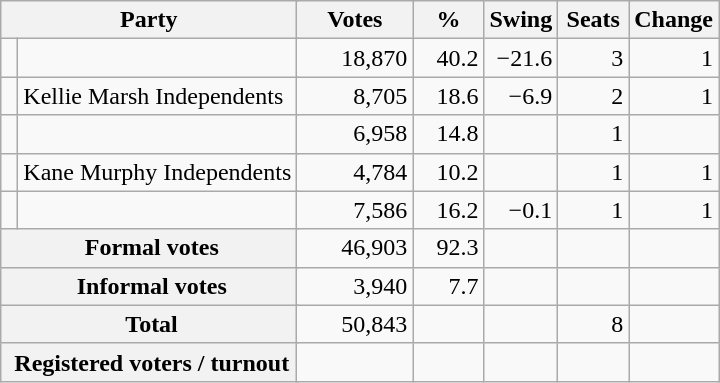<table class="wikitable" style="text-align:right; margin-bottom:0">
<tr>
<th style="width:10px" colspan=3>Party</th>
<th style="width:70px;">Votes</th>
<th style="width:40px;">%</th>
<th style="width:40px;">Swing</th>
<th style="width:40px;">Seats</th>
<th style="width:40px;">Change</th>
</tr>
<tr>
<td> </td>
<td style="text-align:left;" colspan="2"></td>
<td>18,870</td>
<td>40.2</td>
<td>−21.6</td>
<td>3</td>
<td> 1</td>
</tr>
<tr>
<td> </td>
<td style="text-align:left;" colspan="2">Kellie Marsh Independents</td>
<td>8,705</td>
<td>18.6</td>
<td>−6.9</td>
<td>2</td>
<td> 1</td>
</tr>
<tr>
<td> </td>
<td style="text-align:left;" colspan="2"></td>
<td>6,958</td>
<td>14.8</td>
<td></td>
<td>1</td>
<td></td>
</tr>
<tr>
<td> </td>
<td style="text-align:left;" colspan="2">Kane Murphy Independents</td>
<td>4,784</td>
<td>10.2</td>
<td></td>
<td>1</td>
<td> 1</td>
</tr>
<tr>
<td> </td>
<td style="text-align:left;" colspan="2"></td>
<td>7,586</td>
<td>16.2</td>
<td>−0.1</td>
<td>1</td>
<td> 1</td>
</tr>
<tr>
<th colspan="3" rowspan="1"> Formal votes</th>
<td>46,903</td>
<td>92.3</td>
<td></td>
<td></td>
<td></td>
</tr>
<tr>
<th colspan="3" rowspan="1"> Informal votes</th>
<td>3,940</td>
<td>7.7</td>
<td></td>
<td></td>
<td></td>
</tr>
<tr>
<th colspan="3" rowspan="1"> <strong>Total </strong></th>
<td>50,843</td>
<td></td>
<td></td>
<td>8</td>
<td></td>
</tr>
<tr>
<th colspan="3" rowspan="1"> Registered voters / turnout</th>
<td></td>
<td></td>
<td></td>
<td></td>
<td></td>
</tr>
</table>
